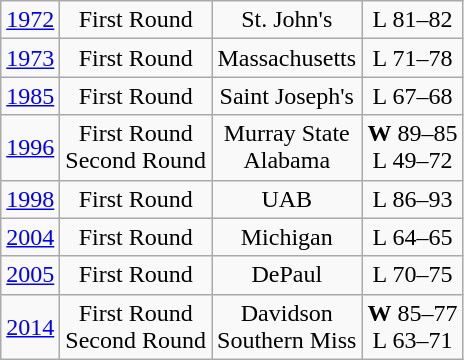<table class="wikitable" style="text-align:center">
<tr>
<td><a href='#'>1972</a></td>
<td>First Round</td>
<td>St. John's</td>
<td>L 81–82</td>
</tr>
<tr align="center">
<td><a href='#'>1973</a></td>
<td>First Round</td>
<td>Massachusetts</td>
<td>L 71–78</td>
</tr>
<tr align="center">
<td><a href='#'>1985</a></td>
<td>First Round</td>
<td>Saint Joseph's</td>
<td>L 67–68</td>
</tr>
<tr align="center">
<td><a href='#'>1996</a></td>
<td>First Round<br>Second Round</td>
<td>Murray State<br>Alabama</td>
<td><strong>W</strong> 89–85<br>L 49–72</td>
</tr>
<tr align="center">
<td><a href='#'>1998</a></td>
<td>First Round</td>
<td>UAB</td>
<td>L 86–93</td>
</tr>
<tr align="center">
<td><a href='#'>2004</a></td>
<td>First Round</td>
<td>Michigan</td>
<td>L 64–65</td>
</tr>
<tr align="center">
<td><a href='#'>2005</a></td>
<td>First Round</td>
<td>DePaul</td>
<td>L 70–75</td>
</tr>
<tr align="center">
<td><a href='#'>2014</a></td>
<td>First Round<br>Second Round</td>
<td>Davidson<br>Southern Miss</td>
<td><strong>W</strong> 85–77<br>L 63–71</td>
</tr>
</table>
